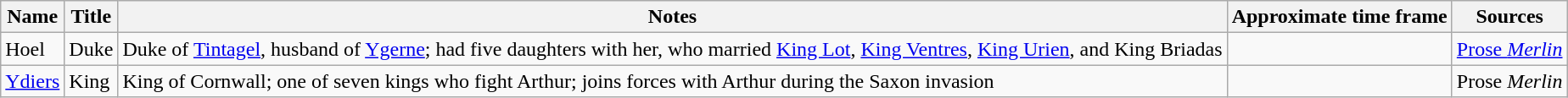<table class="wikitable">
<tr>
<th>Name</th>
<th>Title</th>
<th>Notes</th>
<th>Approximate time frame</th>
<th>Sources</th>
</tr>
<tr>
<td>Hoel</td>
<td>Duke</td>
<td>Duke of <a href='#'>Tintagel</a>, husband of <a href='#'>Ygerne</a>; had five daughters with her, who married <a href='#'>King Lot</a>, <a href='#'>King Ventres</a>, <a href='#'>King Urien</a>, and King Briadas</td>
<td></td>
<td><a href='#'>Prose <em>Merlin</em></a></td>
</tr>
<tr>
<td><a href='#'>Ydiers</a></td>
<td>King</td>
<td>King of Cornwall; one of seven kings who fight Arthur; joins forces with Arthur during the Saxon invasion</td>
<td></td>
<td>Prose <em>Merlin</em></td>
</tr>
</table>
